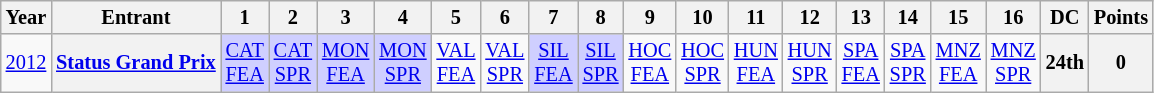<table class="wikitable" style="text-align:center; font-size:85%">
<tr>
<th>Year</th>
<th>Entrant</th>
<th>1</th>
<th>2</th>
<th>3</th>
<th>4</th>
<th>5</th>
<th>6</th>
<th>7</th>
<th>8</th>
<th>9</th>
<th>10</th>
<th>11</th>
<th>12</th>
<th>13</th>
<th>14</th>
<th>15</th>
<th>16</th>
<th>DC</th>
<th>Points</th>
</tr>
<tr>
<td><a href='#'>2012</a></td>
<th nowrap><a href='#'>Status Grand Prix</a></th>
<td style="background:#cfcfff;"><a href='#'>CAT<br>FEA</a><br></td>
<td style="background:#cfcfff;"><a href='#'>CAT<br>SPR</a><br></td>
<td style="background:#cfcfff;"><a href='#'>MON<br>FEA</a><br></td>
<td style="background:#cfcfff;"><a href='#'>MON<br>SPR</a><br></td>
<td><a href='#'>VAL<br>FEA</a></td>
<td><a href='#'>VAL<br>SPR</a></td>
<td style="background:#cfcfff;"><a href='#'>SIL<br>FEA</a><br></td>
<td style="background:#cfcfff;"><a href='#'>SIL<br>SPR</a><br></td>
<td><a href='#'>HOC<br>FEA</a></td>
<td><a href='#'>HOC<br>SPR</a></td>
<td><a href='#'>HUN<br>FEA</a></td>
<td><a href='#'>HUN<br>SPR</a></td>
<td><a href='#'>SPA<br>FEA</a></td>
<td><a href='#'>SPA<br>SPR</a></td>
<td><a href='#'>MNZ<br>FEA</a></td>
<td><a href='#'>MNZ<br>SPR</a></td>
<th>24th</th>
<th>0</th>
</tr>
</table>
